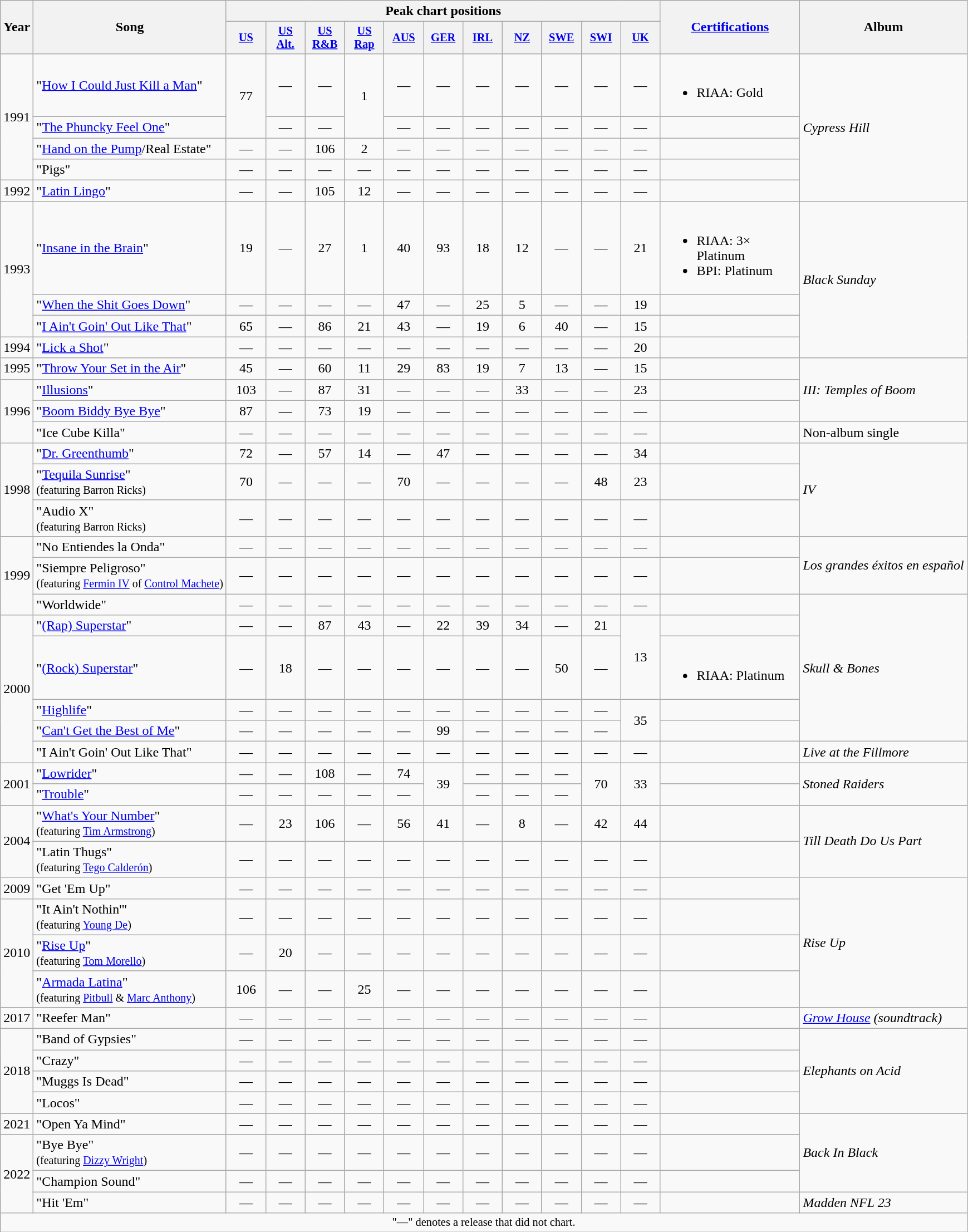<table class="wikitable">
<tr>
<th rowspan="2">Year</th>
<th rowspan="2">Song</th>
<th colspan="11">Peak chart positions</th>
<th scope="col" rowspan="2" style="width:10em;"><a href='#'>Certifications</a></th>
<th rowspan="2">Album</th>
</tr>
<tr>
<th style="width:3em;font-size:85%;"><a href='#'>US</a><br></th>
<th style="width:3em;font-size:85%;"><a href='#'>US<br>Alt.</a><br></th>
<th style="width:3em;font-size:85%;"><a href='#'>US<br>R&B</a><br></th>
<th style="width:3em;font-size:85%;"><a href='#'>US<br>Rap</a><br></th>
<th style="width:3em;font-size:85%;"><a href='#'>AUS</a><br></th>
<th style="width:3em;font-size:85%;"><a href='#'>GER</a><br></th>
<th style="width:3em;font-size:85%;"><a href='#'>IRL</a><br></th>
<th style="width:3em;font-size:85%;"><a href='#'>NZ</a><br></th>
<th style="width:3em;font-size:85%;"><a href='#'>SWE</a><br></th>
<th style="width:3em;font-size:85%;"><a href='#'>SWI</a><br></th>
<th style="width:3em;font-size:85%;"><a href='#'>UK</a><br></th>
</tr>
<tr>
<td align="center" rowspan="4">1991</td>
<td>"<a href='#'>How I Could Just Kill a Man</a>"</td>
<td align="center" rowspan="2">77</td>
<td align="center">—</td>
<td align="center">—</td>
<td align="center" rowspan="2">1</td>
<td align="center">—</td>
<td align="center">—</td>
<td align="center">—</td>
<td align="center">—</td>
<td align="center">—</td>
<td align="center">—</td>
<td align="center">—</td>
<td><br><ul><li>RIAA: Gold</li></ul></td>
<td align="left" rowspan="5"><em>Cypress Hill</em></td>
</tr>
<tr>
<td>"<a href='#'>The Phuncky Feel One</a>"</td>
<td align="center">—</td>
<td align="center">—</td>
<td align="center">—</td>
<td align="center">—</td>
<td align="center">—</td>
<td align="center">—</td>
<td align="center">—</td>
<td align="center">—</td>
<td align="center">—</td>
<td></td>
</tr>
<tr>
<td>"<a href='#'>Hand on the Pump</a>/Real Estate"</td>
<td align="center">—</td>
<td align="center">—</td>
<td align="center">106</td>
<td align="center">2</td>
<td align="center">—</td>
<td align="center">—</td>
<td align="center">—</td>
<td align="center">—</td>
<td align="center">—</td>
<td align="center">—</td>
<td align="center">—</td>
<td></td>
</tr>
<tr>
<td>"Pigs"</td>
<td align="center">—</td>
<td align="center">—</td>
<td align="center">—</td>
<td align="center">—</td>
<td align="center">—</td>
<td align="center">—</td>
<td align="center">—</td>
<td align="center">—</td>
<td align="center">—</td>
<td align="center">—</td>
<td align="center">—</td>
<td></td>
</tr>
<tr>
<td align="center">1992</td>
<td>"<a href='#'>Latin Lingo</a>"</td>
<td align="center">—</td>
<td align="center">—</td>
<td align="center">105</td>
<td align="center">12</td>
<td align="center">—</td>
<td align="center">—</td>
<td align="center">—</td>
<td align="center">—</td>
<td align="center">—</td>
<td align="center">—</td>
<td align="center">—</td>
<td></td>
</tr>
<tr>
<td align="center" rowspan="3">1993</td>
<td>"<a href='#'>Insane in the Brain</a>"</td>
<td align="center">19</td>
<td align="center">—</td>
<td align="center">27</td>
<td align="center">1</td>
<td align="center">40</td>
<td align="center">93</td>
<td align="center">18</td>
<td align="center">12</td>
<td align="center">—</td>
<td align="center">—</td>
<td align="center">21</td>
<td><br><ul><li>RIAA: 3× Platinum</li><li>BPI: Platinum</li></ul></td>
<td align="left" rowspan="4"><em>Black Sunday</em></td>
</tr>
<tr>
<td>"<a href='#'>When the Shit Goes Down</a>"</td>
<td align="center">—</td>
<td align="center">—</td>
<td align="center">—</td>
<td align="center">—</td>
<td align="center">47</td>
<td align="center">—</td>
<td align="center">25</td>
<td align="center">5</td>
<td align="center">—</td>
<td align="center">—</td>
<td align="center">19</td>
<td></td>
</tr>
<tr>
<td>"<a href='#'>I Ain't Goin' Out Like That</a>"</td>
<td align="center">65</td>
<td align="center">—</td>
<td align="center">86</td>
<td align="center">21</td>
<td align="center">43</td>
<td align="center">—</td>
<td align="center">19</td>
<td align="center">6</td>
<td align="center">40</td>
<td align="center">—</td>
<td align="center">15</td>
<td></td>
</tr>
<tr>
<td align="center">1994</td>
<td>"<a href='#'>Lick a Shot</a>"</td>
<td align="center">—</td>
<td align="center">—</td>
<td align="center">—</td>
<td align="center">—</td>
<td align="center">—</td>
<td align="center">—</td>
<td align="center">—</td>
<td align="center">—</td>
<td align="center">—</td>
<td align="center">—</td>
<td align="center">20</td>
<td></td>
</tr>
<tr>
<td align="center">1995</td>
<td>"<a href='#'>Throw Your Set in the Air</a>"</td>
<td align="center">45</td>
<td align="center">—</td>
<td align="center">60</td>
<td align="center">11</td>
<td align="center">29</td>
<td align="center">83</td>
<td align="center">19</td>
<td align="center">7</td>
<td align="center">13</td>
<td align="center">—</td>
<td align="center">15</td>
<td></td>
<td align="left" rowspan="3"><em>III: Temples of Boom</em></td>
</tr>
<tr>
<td align="center" rowspan="3">1996</td>
<td>"<a href='#'>Illusions</a>"</td>
<td align="center">103</td>
<td align="center">—</td>
<td align="center">87</td>
<td align="center">31</td>
<td align="center">—</td>
<td align="center">—</td>
<td align="center">—</td>
<td align="center">33</td>
<td align="center">—</td>
<td align="center">—</td>
<td align="center">23</td>
<td></td>
</tr>
<tr>
<td>"<a href='#'>Boom Biddy Bye Bye</a>"</td>
<td align="center">87</td>
<td align="center">—</td>
<td align="center">73</td>
<td align="center">19</td>
<td align="center">—</td>
<td align="center">—</td>
<td align="center">—</td>
<td align="center">—</td>
<td align="center">—</td>
<td align="center">—</td>
<td align="center">—</td>
<td></td>
</tr>
<tr>
<td>"Ice Cube Killa"</td>
<td align="center">—</td>
<td align="center">—</td>
<td align="center">—</td>
<td align="center">—</td>
<td align="center">—</td>
<td align="center">—</td>
<td align="center">—</td>
<td align="center">—</td>
<td align="center">—</td>
<td align="center">—</td>
<td align="center">—</td>
<td></td>
<td align="left">Non-album single</td>
</tr>
<tr>
<td align="center" rowspan="3">1998</td>
<td>"<a href='#'>Dr. Greenthumb</a>"</td>
<td align="center">72</td>
<td align="center">—</td>
<td align="center">57</td>
<td align="center">14</td>
<td align="center">—</td>
<td align="center">47</td>
<td align="center">—</td>
<td align="center">—</td>
<td align="center">—</td>
<td align="center">—</td>
<td align="center">34</td>
<td></td>
<td align="left" rowspan="3"><em>IV</em></td>
</tr>
<tr>
<td>"<a href='#'>Tequila Sunrise</a>"<br><small>(featuring Barron Ricks)</small></td>
<td align="center">70</td>
<td align="center">—</td>
<td align="center">—</td>
<td align="center">—</td>
<td align="center">70</td>
<td align="center">—</td>
<td align="center">—</td>
<td align="center">—</td>
<td align="center">—</td>
<td align="center">48</td>
<td align="center">23</td>
<td></td>
</tr>
<tr>
<td>"Audio X"<br><small>(featuring Barron Ricks)</small></td>
<td align="center">—</td>
<td align="center">—</td>
<td align="center">—</td>
<td align="center">—</td>
<td align="center">—</td>
<td align="center">—</td>
<td align="center">—</td>
<td align="center">—</td>
<td align="center">—</td>
<td align="center">—</td>
<td align="center">—</td>
<td></td>
</tr>
<tr>
<td align="center" rowspan="3">1999</td>
<td>"No Entiendes la Onda"</td>
<td align="center">—</td>
<td align="center">—</td>
<td align="center">—</td>
<td align="center">—</td>
<td align="center">—</td>
<td align="center">—</td>
<td align="center">—</td>
<td align="center">—</td>
<td align="center">—</td>
<td align="center">—</td>
<td align="center">—</td>
<td></td>
<td align="left" rowspan="2"><em>Los grandes éxitos en español</em></td>
</tr>
<tr>
<td>"Siempre Peligroso"<br><small>(featuring <a href='#'>Fermin IV</a> of <a href='#'>Control Machete</a>)</small></td>
<td align="center">—</td>
<td align="center">—</td>
<td align="center">—</td>
<td align="center">—</td>
<td align="center">—</td>
<td align="center">—</td>
<td align="center">—</td>
<td align="center">—</td>
<td align="center">—</td>
<td align="center">—</td>
<td align="center">—</td>
<td></td>
</tr>
<tr>
<td>"Worldwide"</td>
<td align="center">—</td>
<td align="center">—</td>
<td align="center">—</td>
<td align="center">—</td>
<td align="center">—</td>
<td align="center">—</td>
<td align="center">—</td>
<td align="center">—</td>
<td align="center">—</td>
<td align="center">—</td>
<td align="center">—</td>
<td></td>
<td align="left" rowspan="5"><em>Skull & Bones</em></td>
</tr>
<tr>
<td align="center" rowspan="5">2000</td>
<td>"<a href='#'>(Rap) Superstar</a>"</td>
<td align="center">—</td>
<td align="center">—</td>
<td align="center">87</td>
<td align="center">43</td>
<td align="center">—</td>
<td align="center">22</td>
<td align="center">39</td>
<td align="center">34</td>
<td align="center">—</td>
<td align="center">21</td>
<td align="center" rowspan="2">13</td>
</tr>
<tr>
<td>"<a href='#'>(Rock) Superstar</a>"</td>
<td align="center">—</td>
<td align="center">18</td>
<td align="center">—</td>
<td align="center">—</td>
<td align="center">—</td>
<td align="center">—</td>
<td align="center">—</td>
<td align="center">—</td>
<td align="center">50</td>
<td align="center">—</td>
<td><br><ul><li>RIAA: Platinum</li></ul></td>
</tr>
<tr>
<td>"<a href='#'>Highlife</a>"</td>
<td align="center">—</td>
<td align="center">—</td>
<td align="center">—</td>
<td align="center">—</td>
<td align="center">—</td>
<td align="center">—</td>
<td align="center">—</td>
<td align="center">—</td>
<td align="center">—</td>
<td align="center">—</td>
<td align="center" rowspan="2">35</td>
<td></td>
</tr>
<tr>
<td>"<a href='#'>Can't Get the Best of Me</a>"</td>
<td align="center">—</td>
<td align="center">—</td>
<td align="center">—</td>
<td align="center">—</td>
<td align="center">—</td>
<td align="center">99</td>
<td align="center">—</td>
<td align="center">—</td>
<td align="center">—</td>
<td align="center">—</td>
<td></td>
</tr>
<tr>
<td>"I Ain't Goin' Out Like That"</td>
<td align="center">—</td>
<td align="center">—</td>
<td align="center">—</td>
<td align="center">—</td>
<td align="center">—</td>
<td align="center">—</td>
<td align="center">—</td>
<td align="center">—</td>
<td align="center">—</td>
<td align="center">—</td>
<td align="center">—</td>
<td></td>
<td align="left"><em>Live at the Fillmore</em></td>
</tr>
<tr>
<td align="center" rowspan="2">2001</td>
<td>"<a href='#'>Lowrider</a>"</td>
<td align="center">—</td>
<td align="center">—</td>
<td align="center">108</td>
<td align="center">—</td>
<td align="center">74</td>
<td align="center" rowspan="2">39</td>
<td align="center">—</td>
<td align="center">—</td>
<td align="center">—</td>
<td align="center" rowspan="2">70</td>
<td align="center" rowspan="2">33</td>
<td></td>
<td align="left" rowspan="2"><em>Stoned Raiders</em></td>
</tr>
<tr>
<td>"<a href='#'>Trouble</a>"</td>
<td align="center">—</td>
<td align="center">—</td>
<td align="center">—</td>
<td align="center">—</td>
<td align="center">—</td>
<td align="center">—</td>
<td align="center">—</td>
<td align="center">—</td>
<td></td>
</tr>
<tr>
<td align="center" rowspan="2">2004</td>
<td>"<a href='#'>What's Your Number</a>"<br><small>(featuring <a href='#'>Tim Armstrong</a>)</small></td>
<td align="center">—</td>
<td align="center">23</td>
<td align="center">106</td>
<td align="center">—</td>
<td align="center">56</td>
<td align="center">41</td>
<td align="center">—</td>
<td align="center">8</td>
<td align="center">—</td>
<td align="center">42</td>
<td align="center">44</td>
<td></td>
<td align="left" rowspan="2"><em>Till Death Do Us Part</em></td>
</tr>
<tr>
<td>"Latin Thugs"<br><small>(featuring <a href='#'>Tego Calderón</a>)</small></td>
<td align="center">—</td>
<td align="center">—</td>
<td align="center">—</td>
<td align="center">—</td>
<td align="center">—</td>
<td align="center">—</td>
<td align="center">—</td>
<td align="center">—</td>
<td align="center">—</td>
<td align="center">—</td>
<td align="center">—</td>
<td></td>
</tr>
<tr>
<td align="center">2009</td>
<td>"Get 'Em Up"</td>
<td align="center">—</td>
<td align="center">—</td>
<td align="center">—</td>
<td align="center">—</td>
<td align="center">—</td>
<td align="center">—</td>
<td align="center">—</td>
<td align="center">—</td>
<td align="center">—</td>
<td align="center">—</td>
<td align="center">—</td>
<td></td>
<td align="left" rowspan="4"><em>Rise Up</em></td>
</tr>
<tr>
<td align="center" rowspan="3">2010</td>
<td>"It Ain't Nothin'"<br><small>(featuring <a href='#'>Young De</a>)</small></td>
<td align="center">—</td>
<td align="center">—</td>
<td align="center">—</td>
<td align="center">—</td>
<td align="center">—</td>
<td align="center">—</td>
<td align="center">—</td>
<td align="center">—</td>
<td align="center">—</td>
<td align="center">—</td>
<td align="center">—</td>
<td></td>
</tr>
<tr>
<td>"<a href='#'>Rise Up</a>"<br><small>(featuring <a href='#'>Tom Morello</a>)</small></td>
<td align="center">—</td>
<td align="center">20</td>
<td align="center">—</td>
<td align="center">—</td>
<td align="center">—</td>
<td align="center">—</td>
<td align="center">—</td>
<td align="center">—</td>
<td align="center">—</td>
<td align="center">—</td>
<td align="center">—</td>
<td></td>
</tr>
<tr>
<td>"<a href='#'>Armada Latina</a>"<br><small>(featuring <a href='#'>Pitbull</a> & <a href='#'>Marc Anthony</a>)</small></td>
<td align="center">106</td>
<td align="center">—</td>
<td align="center">—</td>
<td align="center">25</td>
<td align="center">—</td>
<td align="center">—</td>
<td align="center">—</td>
<td align="center">—</td>
<td align="center">—</td>
<td align="center">—</td>
<td align="center">—</td>
<td></td>
</tr>
<tr>
<td align="center">2017</td>
<td>"Reefer Man"</td>
<td align="center">—</td>
<td align="center">—</td>
<td align="center">—</td>
<td align="center">—</td>
<td align="center">—</td>
<td align="center">—</td>
<td align="center">—</td>
<td align="center">—</td>
<td align="center">—</td>
<td align="center">—</td>
<td align="center">—</td>
<td></td>
<td align="left"><em><a href='#'>Grow House</a> (soundtrack)</em></td>
</tr>
<tr>
<td align="center" rowspan="4">2018</td>
<td>"Band of Gypsies"</td>
<td align="center">—</td>
<td align="center">—</td>
<td align="center">—</td>
<td align="center">—</td>
<td align="center">—</td>
<td align="center">—</td>
<td align="center">—</td>
<td align="center">—</td>
<td align="center">—</td>
<td align="center">—</td>
<td align="center">—</td>
<td></td>
<td align="left" rowspan="4"><em>Elephants on Acid</em></td>
</tr>
<tr>
<td>"Crazy"</td>
<td align="center">—</td>
<td align="center">—</td>
<td align="center">—</td>
<td align="center">—</td>
<td align="center">—</td>
<td align="center">—</td>
<td align="center">—</td>
<td align="center">—</td>
<td align="center">—</td>
<td align="center">—</td>
<td align="center">—</td>
<td></td>
</tr>
<tr>
<td>"Muggs Is Dead"</td>
<td align="center">—</td>
<td align="center">—</td>
<td align="center">—</td>
<td align="center">—</td>
<td align="center">—</td>
<td align="center">—</td>
<td align="center">—</td>
<td align="center">—</td>
<td align="center">—</td>
<td align="center">—</td>
<td align="center">—</td>
<td></td>
</tr>
<tr>
<td>"Locos"</td>
<td align="center">—</td>
<td align="center">—</td>
<td align="center">—</td>
<td align="center">—</td>
<td align="center">—</td>
<td align="center">—</td>
<td align="center">—</td>
<td align="center">—</td>
<td align="center">—</td>
<td align="center">—</td>
<td align="center">—</td>
<td></td>
</tr>
<tr>
<td align="center" rowspan="1">2021</td>
<td>"Open Ya Mind"</td>
<td align="center">—</td>
<td align="center">—</td>
<td align="center">—</td>
<td align="center">—</td>
<td align="center">—</td>
<td align="center">—</td>
<td align="center">—</td>
<td align="center">—</td>
<td align="center">—</td>
<td align="center">—</td>
<td align="center">—</td>
<td></td>
<td align="left" rowspan="3"><em>Back In Black</em></td>
</tr>
<tr>
<td align="center" rowspan="3">2022</td>
<td>"Bye Bye"<br><small>(featuring <a href='#'>Dizzy Wright</a>)</small></td>
<td align="center">—</td>
<td align="center">—</td>
<td align="center">—</td>
<td align="center">—</td>
<td align="center">—</td>
<td align="center">—</td>
<td align="center">—</td>
<td align="center">—</td>
<td align="center">—</td>
<td align="center">—</td>
<td align="center">—</td>
<td></td>
</tr>
<tr>
<td>"Champion Sound"</td>
<td align="center">—</td>
<td align="center">—</td>
<td align="center">—</td>
<td align="center">—</td>
<td align="center">—</td>
<td align="center">—</td>
<td align="center">—</td>
<td align="center">—</td>
<td align="center">—</td>
<td align="center">—</td>
<td align="center">—</td>
<td></td>
</tr>
<tr>
<td>"Hit 'Em"</td>
<td align="center">—</td>
<td align="center">—</td>
<td align="center">—</td>
<td align="center">—</td>
<td align="center">—</td>
<td align="center">—</td>
<td align="center">—</td>
<td align="center">—</td>
<td align="center">—</td>
<td align="center">—</td>
<td align="center">—</td>
<td></td>
<td align="left"><em>Madden NFL 23</em></td>
</tr>
<tr>
<td align="center" colspan="15" style="font-size: 85%">"—" denotes a release that did not chart.</td>
</tr>
</table>
